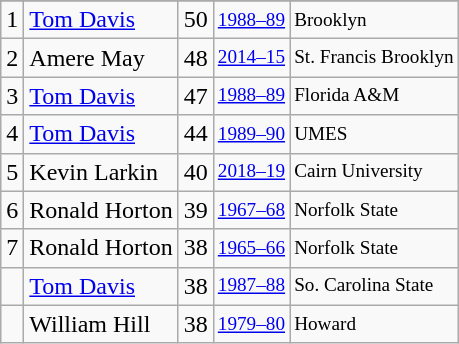<table class="wikitable">
<tr>
</tr>
<tr>
<td>1</td>
<td><a href='#'>Tom Davis</a></td>
<td>50</td>
<td style="font-size:80%;"><a href='#'>1988–89</a></td>
<td style="font-size:80%;">Brooklyn</td>
</tr>
<tr>
<td>2</td>
<td>Amere May</td>
<td>48</td>
<td style="font-size:80%;"><a href='#'>2014–15</a></td>
<td style="font-size:80%;">St. Francis Brooklyn</td>
</tr>
<tr>
<td>3</td>
<td><a href='#'>Tom Davis</a></td>
<td>47</td>
<td style="font-size:80%;"><a href='#'>1988–89</a></td>
<td style="font-size:80%;">Florida A&M</td>
</tr>
<tr>
<td>4</td>
<td><a href='#'>Tom Davis</a></td>
<td>44</td>
<td style="font-size:80%;"><a href='#'>1989–90</a></td>
<td style="font-size:80%;">UMES</td>
</tr>
<tr>
<td>5</td>
<td>Kevin Larkin</td>
<td>40</td>
<td style="font-size:80%;"><a href='#'>2018–19</a></td>
<td style="font-size:80%;">Cairn University</td>
</tr>
<tr>
<td>6</td>
<td>Ronald Horton</td>
<td>39</td>
<td style="font-size:80%;"><a href='#'>1967–68</a></td>
<td style="font-size:80%;">Norfolk State</td>
</tr>
<tr>
<td>7</td>
<td>Ronald Horton</td>
<td>38</td>
<td style="font-size:80%;"><a href='#'>1965–66</a></td>
<td style="font-size:80%;">Norfolk State</td>
</tr>
<tr>
<td></td>
<td><a href='#'>Tom Davis</a></td>
<td>38</td>
<td style="font-size:80%;"><a href='#'>1987–88</a></td>
<td style="font-size:80%;">So. Carolina State</td>
</tr>
<tr>
<td></td>
<td>William Hill</td>
<td>38</td>
<td style="font-size:80%;"><a href='#'>1979–80</a></td>
<td style="font-size:80%;">Howard</td>
</tr>
</table>
